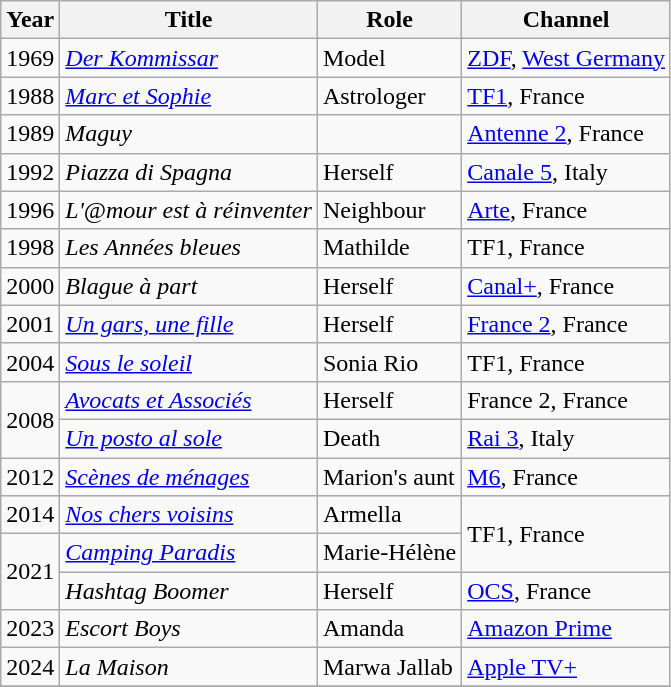<table class="wikitable">
<tr>
<th>Year</th>
<th>Title</th>
<th>Role</th>
<th>Channel</th>
</tr>
<tr>
<td>1969</td>
<td><em><a href='#'>Der Kommissar</a></em></td>
<td>Model</td>
<td><a href='#'>ZDF</a>, <a href='#'>West Germany</a></td>
</tr>
<tr>
<td>1988</td>
<td><em><a href='#'>Marc et Sophie</a></em></td>
<td>Astrologer</td>
<td><a href='#'>TF1</a>, France</td>
</tr>
<tr>
<td>1989</td>
<td><em>Maguy</em></td>
<td></td>
<td><a href='#'>Antenne 2</a>, France</td>
</tr>
<tr>
<td>1992</td>
<td><em>Piazza di Spagna</em></td>
<td>Herself</td>
<td><a href='#'>Canale 5</a>, Italy</td>
</tr>
<tr>
<td>1996</td>
<td><em>L'@mour est à réinventer</em></td>
<td>Neighbour</td>
<td><a href='#'>Arte</a>, France</td>
</tr>
<tr>
<td>1998</td>
<td><em>Les Années bleues</em></td>
<td>Mathilde</td>
<td>TF1, France</td>
</tr>
<tr>
<td>2000</td>
<td><em>Blague à part</em></td>
<td>Herself</td>
<td><a href='#'>Canal+</a>, France</td>
</tr>
<tr>
<td>2001</td>
<td><em><a href='#'>Un gars, une fille</a></em></td>
<td>Herself</td>
<td><a href='#'>France 2</a>, France</td>
</tr>
<tr>
<td>2004</td>
<td><em><a href='#'>Sous le soleil</a></em></td>
<td>Sonia Rio</td>
<td>TF1, France</td>
</tr>
<tr>
<td rowspan="2">2008</td>
<td><em><a href='#'>Avocats et Associés</a></em></td>
<td>Herself</td>
<td>France 2, France</td>
</tr>
<tr>
<td><em><a href='#'>Un posto al sole</a></em></td>
<td>Death</td>
<td><a href='#'>Rai 3</a>, Italy</td>
</tr>
<tr>
<td>2012</td>
<td><em><a href='#'>Scènes de ménages</a></em></td>
<td>Marion's aunt</td>
<td><a href='#'>M6</a>, France</td>
</tr>
<tr>
<td>2014</td>
<td><em><a href='#'>Nos chers voisins</a></em></td>
<td>Armella</td>
<td rowspan="2">TF1, France</td>
</tr>
<tr>
<td rowspan="2">2021</td>
<td><em><a href='#'>Camping Paradis</a></em></td>
<td>Marie-Hélène</td>
</tr>
<tr>
<td><em>Hashtag Boomer</em></td>
<td>Herself</td>
<td><a href='#'>OCS</a>, France</td>
</tr>
<tr>
<td>2023</td>
<td><em>Escort Boys</em></td>
<td>Amanda</td>
<td><a href='#'>Amazon Prime</a></td>
</tr>
<tr>
<td>2024</td>
<td><em>La Maison</em></td>
<td>Marwa Jallab</td>
<td><a href='#'>Apple TV+</a></td>
</tr>
<tr>
</tr>
</table>
